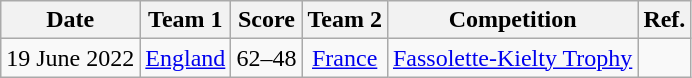<table class="wikitable" style="text-align: center;">
<tr>
<th>Date</th>
<th>Team 1</th>
<th>Score</th>
<th>Team 2</th>
<th>Competition</th>
<th>Ref.</th>
</tr>
<tr>
<td>19 June 2022</td>
<td> <a href='#'>England</a></td>
<td>62–48</td>
<td> <a href='#'>France</a></td>
<td><a href='#'>Fassolette-Kielty Trophy</a></td>
<td></td>
</tr>
</table>
